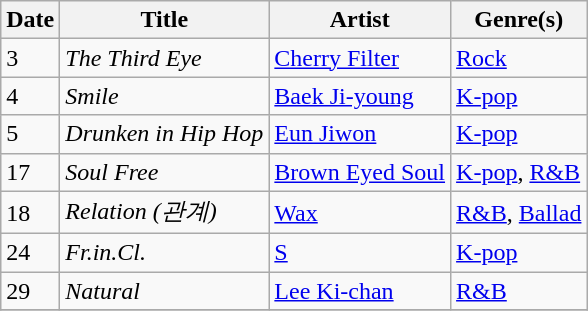<table class="wikitable" style="text-align: left;">
<tr>
<th>Date</th>
<th>Title</th>
<th>Artist</th>
<th>Genre(s)</th>
</tr>
<tr>
<td>3</td>
<td><em>The Third Eye</em></td>
<td><a href='#'>Cherry Filter</a></td>
<td><a href='#'>Rock</a></td>
</tr>
<tr>
<td>4</td>
<td><em>Smile</em></td>
<td><a href='#'>Baek Ji-young</a></td>
<td><a href='#'>K-pop</a></td>
</tr>
<tr>
<td rowspan="1">5</td>
<td><em>Drunken in Hip Hop</em></td>
<td><a href='#'>Eun Jiwon</a></td>
<td><a href='#'>K-pop</a></td>
</tr>
<tr>
<td>17</td>
<td><em>Soul Free</em></td>
<td><a href='#'>Brown Eyed Soul</a></td>
<td><a href='#'>K-pop</a>, <a href='#'>R&B</a></td>
</tr>
<tr>
<td>18</td>
<td><em>Relation (관계)</em></td>
<td><a href='#'>Wax</a></td>
<td><a href='#'>R&B</a>, <a href='#'>Ballad</a></td>
</tr>
<tr>
<td rowspan="1">24</td>
<td><em>Fr.in.Cl.</em></td>
<td><a href='#'>S</a></td>
<td><a href='#'>K-pop</a></td>
</tr>
<tr>
<td>29</td>
<td><em>Natural</em></td>
<td><a href='#'>Lee Ki-chan</a></td>
<td><a href='#'>R&B</a></td>
</tr>
<tr>
</tr>
</table>
